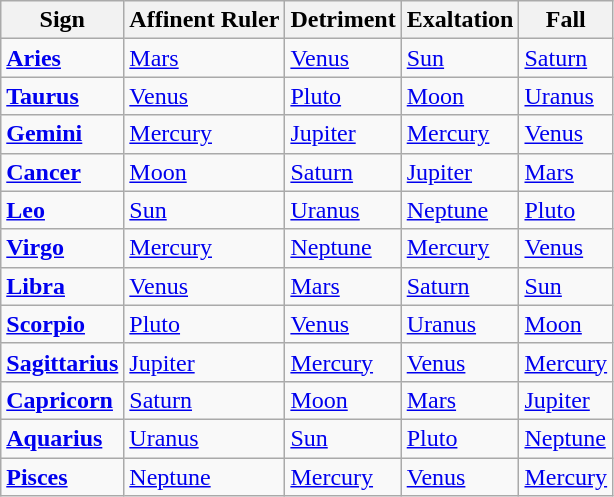<table class="wikitable">
<tr>
<th>Sign</th>
<th>Affinent Ruler</th>
<th>Detriment</th>
<th>Exaltation</th>
<th>Fall</th>
</tr>
<tr>
<td><strong><a href='#'>Aries</a></strong></td>
<td><a href='#'>Mars</a></td>
<td><a href='#'>Venus</a></td>
<td><a href='#'>Sun</a></td>
<td><a href='#'>Saturn</a></td>
</tr>
<tr>
<td><strong><a href='#'>Taurus</a></strong></td>
<td><a href='#'>Venus</a></td>
<td><a href='#'>Pluto</a></td>
<td><a href='#'>Moon</a></td>
<td><a href='#'>Uranus</a></td>
</tr>
<tr>
<td><strong><a href='#'>Gemini</a></strong></td>
<td><a href='#'>Mercury</a></td>
<td><a href='#'>Jupiter</a></td>
<td><a href='#'>Mercury</a></td>
<td><a href='#'>Venus</a></td>
</tr>
<tr>
<td><strong><a href='#'>Cancer</a></strong></td>
<td><a href='#'>Moon</a></td>
<td><a href='#'>Saturn</a></td>
<td><a href='#'>Jupiter</a></td>
<td><a href='#'>Mars</a></td>
</tr>
<tr>
<td><strong><a href='#'>Leo</a></strong></td>
<td><a href='#'>Sun</a></td>
<td><a href='#'>Uranus</a></td>
<td><a href='#'>Neptune</a></td>
<td><a href='#'>Pluto</a></td>
</tr>
<tr>
<td><strong><a href='#'>Virgo</a></strong></td>
<td><a href='#'>Mercury</a></td>
<td><a href='#'>Neptune</a></td>
<td><a href='#'>Mercury</a></td>
<td><a href='#'>Venus</a></td>
</tr>
<tr>
<td><strong><a href='#'>Libra</a></strong></td>
<td><a href='#'>Venus</a></td>
<td><a href='#'>Mars</a></td>
<td><a href='#'>Saturn</a></td>
<td><a href='#'>Sun</a></td>
</tr>
<tr>
<td><strong><a href='#'>Scorpio</a></strong></td>
<td><a href='#'>Pluto</a></td>
<td><a href='#'>Venus</a></td>
<td><a href='#'>Uranus</a></td>
<td><a href='#'>Moon</a></td>
</tr>
<tr>
<td><strong><a href='#'>Sagittarius</a></strong></td>
<td><a href='#'>Jupiter</a></td>
<td><a href='#'>Mercury</a></td>
<td><a href='#'>Venus</a></td>
<td><a href='#'>Mercury</a></td>
</tr>
<tr>
<td><strong><a href='#'>Capricorn</a></strong></td>
<td><a href='#'>Saturn</a></td>
<td><a href='#'>Moon</a></td>
<td><a href='#'>Mars</a></td>
<td><a href='#'>Jupiter</a></td>
</tr>
<tr>
<td><strong><a href='#'>Aquarius</a></strong></td>
<td><a href='#'>Uranus</a></td>
<td><a href='#'>Sun</a></td>
<td><a href='#'>Pluto</a></td>
<td><a href='#'>Neptune</a></td>
</tr>
<tr>
<td><strong><a href='#'>Pisces</a></strong></td>
<td><a href='#'>Neptune</a></td>
<td><a href='#'>Mercury</a></td>
<td><a href='#'>Venus</a></td>
<td><a href='#'>Mercury</a></td>
</tr>
</table>
